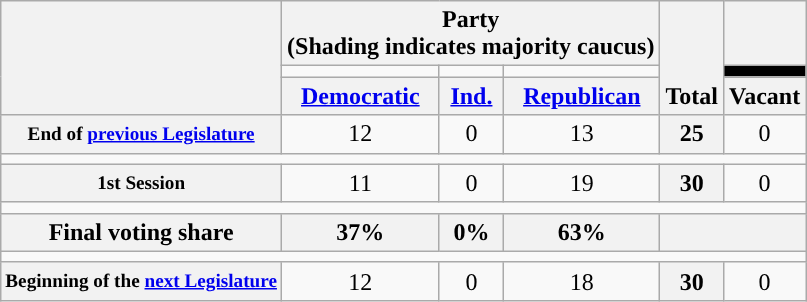<table class=wikitable style="text-align:center">
<tr style="vertical-align:bottom;">
<th rowspan=3></th>
<th colspan=3>Party <div>(Shading indicates majority caucus)</div></th>
<th rowspan=3>Total</th>
<th></th>
</tr>
<tr style="height:5px">
<td style="background-color:"></td>
<td style="background-color:"></td>
<td style="background-color:"></td>
<td style="background:black;"></td>
</tr>
<tr>
<th><a href='#'>Democratic</a></th>
<th><a href='#'>Ind.</a></th>
<th><a href='#'>Republican</a></th>
<th>Vacant</th>
</tr>
<tr>
<th style="font-size:80%;">End of <a href='#'>previous Legislature</a></th>
<td>12</td>
<td>0</td>
<td>13</td>
<th>25</th>
<td>0</td>
</tr>
<tr>
<td colspan=6></td>
</tr>
<tr>
<th style="font-size:80%;">1st Session</th>
<td>11</td>
<td>0</td>
<td>19</td>
<th>30</th>
<td>0</td>
</tr>
<tr>
<td colspan=6></td>
</tr>
<tr>
<th>Final voting share</th>
<th>37%</th>
<th>0%</th>
<th>63%</th>
<th colspan=2></th>
</tr>
<tr>
<td colspan=6></td>
</tr>
<tr>
<th style="font-size:80%;">Beginning of the <a href='#'>next Legislature</a></th>
<td>12</td>
<td>0</td>
<td>18</td>
<th>30</th>
<td>0</td>
</tr>
</table>
